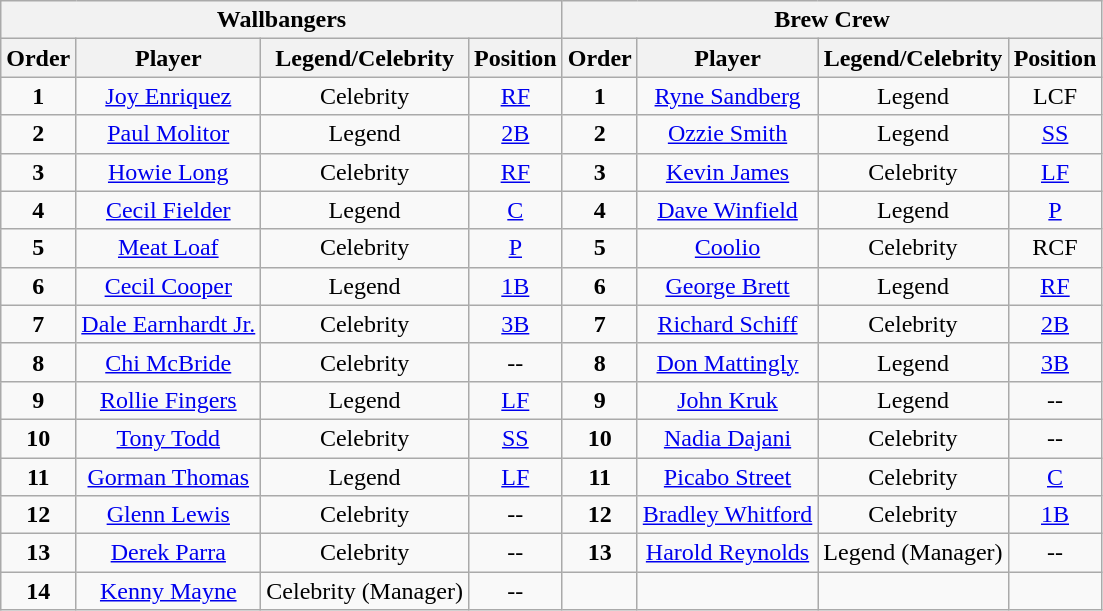<table class="wikitable" style="text-align:center;">
<tr>
<th colspan="4">Wallbangers</th>
<th colspan="4">Brew Crew</th>
</tr>
<tr>
<th>Order</th>
<th>Player</th>
<th>Legend/Celebrity</th>
<th>Position</th>
<th>Order</th>
<th>Player</th>
<th>Legend/Celebrity</th>
<th>Position</th>
</tr>
<tr>
<td><strong>1</strong></td>
<td><a href='#'>Joy Enriquez</a></td>
<td>Celebrity</td>
<td><a href='#'>RF</a></td>
<td><strong>1</strong></td>
<td><a href='#'>Ryne Sandberg</a></td>
<td>Legend</td>
<td>LCF</td>
</tr>
<tr>
<td><strong>2</strong></td>
<td><a href='#'>Paul Molitor</a></td>
<td>Legend</td>
<td><a href='#'>2B</a></td>
<td><strong>2</strong></td>
<td><a href='#'>Ozzie Smith</a></td>
<td>Legend</td>
<td><a href='#'>SS</a></td>
</tr>
<tr>
<td><strong>3</strong></td>
<td><a href='#'>Howie Long</a></td>
<td>Celebrity</td>
<td><a href='#'>RF</a></td>
<td><strong>3</strong></td>
<td><a href='#'>Kevin James</a></td>
<td>Celebrity</td>
<td><a href='#'>LF</a></td>
</tr>
<tr>
<td><strong>4</strong></td>
<td><a href='#'>Cecil Fielder</a></td>
<td>Legend</td>
<td><a href='#'>C</a></td>
<td><strong>4</strong></td>
<td><a href='#'>Dave Winfield</a></td>
<td>Legend</td>
<td><a href='#'>P</a></td>
</tr>
<tr>
<td><strong>5</strong></td>
<td><a href='#'>Meat Loaf</a></td>
<td>Celebrity</td>
<td><a href='#'>P</a></td>
<td><strong>5</strong></td>
<td><a href='#'>Coolio</a></td>
<td>Celebrity</td>
<td>RCF</td>
</tr>
<tr>
<td><strong>6</strong></td>
<td><a href='#'>Cecil Cooper</a></td>
<td>Legend</td>
<td><a href='#'>1B</a></td>
<td><strong>6</strong></td>
<td><a href='#'>George Brett</a></td>
<td>Legend</td>
<td><a href='#'>RF</a></td>
</tr>
<tr>
<td><strong>7</strong></td>
<td><a href='#'>Dale Earnhardt Jr.</a></td>
<td>Celebrity</td>
<td><a href='#'>3B</a></td>
<td><strong>7</strong></td>
<td><a href='#'>Richard Schiff</a></td>
<td>Celebrity</td>
<td><a href='#'>2B</a></td>
</tr>
<tr>
<td><strong>8</strong></td>
<td><a href='#'>Chi McBride</a></td>
<td>Celebrity</td>
<td>--</td>
<td><strong>8</strong></td>
<td><a href='#'>Don Mattingly</a></td>
<td>Legend</td>
<td><a href='#'>3B</a></td>
</tr>
<tr>
<td><strong>9</strong></td>
<td><a href='#'>Rollie Fingers</a></td>
<td>Legend</td>
<td><a href='#'>LF</a></td>
<td><strong>9</strong></td>
<td><a href='#'>John Kruk</a></td>
<td>Legend</td>
<td>--</td>
</tr>
<tr>
<td><strong>10</strong></td>
<td><a href='#'>Tony Todd</a></td>
<td>Celebrity</td>
<td><a href='#'>SS</a></td>
<td><strong>10</strong></td>
<td><a href='#'>Nadia Dajani</a></td>
<td>Celebrity</td>
<td>--</td>
</tr>
<tr>
<td><strong>11</strong></td>
<td><a href='#'>Gorman Thomas</a></td>
<td>Legend</td>
<td><a href='#'>LF</a></td>
<td><strong>11</strong></td>
<td><a href='#'>Picabo Street</a></td>
<td>Celebrity</td>
<td><a href='#'>C</a></td>
</tr>
<tr>
<td><strong>12</strong></td>
<td><a href='#'>Glenn Lewis</a></td>
<td>Celebrity</td>
<td>--</td>
<td><strong>12</strong></td>
<td><a href='#'>Bradley Whitford</a></td>
<td>Celebrity</td>
<td><a href='#'>1B</a></td>
</tr>
<tr>
<td><strong>13</strong></td>
<td><a href='#'>Derek Parra</a></td>
<td>Celebrity</td>
<td>--</td>
<td><strong>13</strong></td>
<td><a href='#'>Harold Reynolds</a></td>
<td>Legend (Manager)</td>
<td>--</td>
</tr>
<tr>
<td><strong>14</strong></td>
<td><a href='#'>Kenny Mayne</a></td>
<td>Celebrity (Manager)</td>
<td>--</td>
<td></td>
<td></td>
<td></td>
<td></td>
</tr>
</table>
